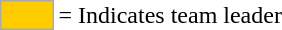<table>
<tr>
<td style="background-color:#FFCC00; border:1px solid #aaaaaa; width:2em;"></td>
<td>= Indicates team leader</td>
</tr>
</table>
